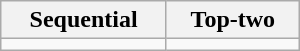<table class=wikitable align=right width=200>
<tr>
<th>Sequential</th>
<th>Top-two</th>
</tr>
<tr valign=top>
<td></td>
<td></td>
</tr>
</table>
